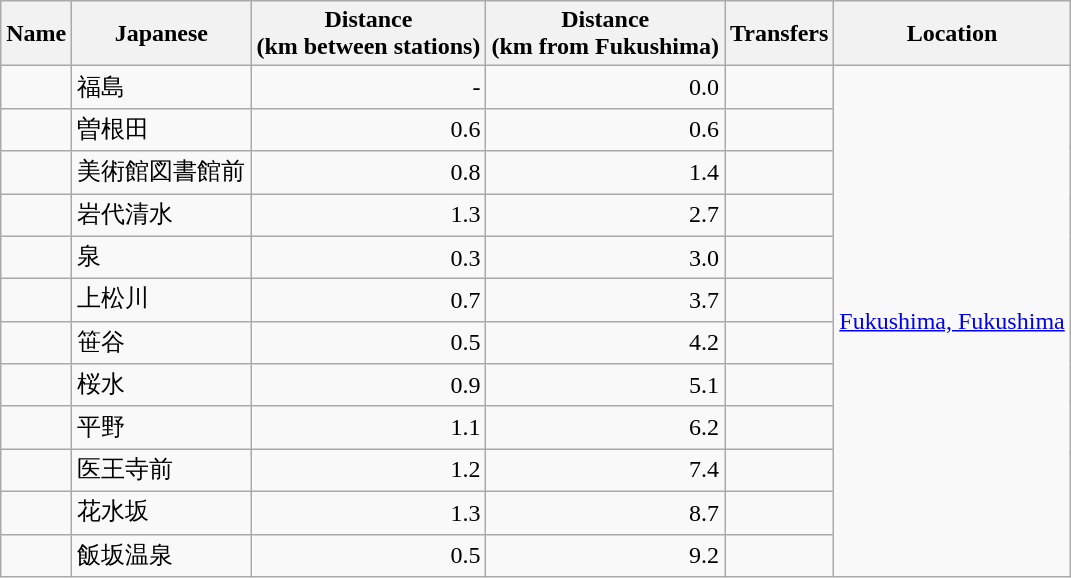<table class="wikitable">
<tr>
<th>Name</th>
<th>Japanese</th>
<th>Distance<br>(km between stations)</th>
<th>Distance<br>(km from Fukushima)</th>
<th>Transfers</th>
<th>Location</th>
</tr>
<tr>
<td></td>
<td>福島</td>
<td style="text-align:right;">-</td>
<td style="text-align:right;">0.0</td>
<td></td>
<td rowspan=12><a href='#'>Fukushima, Fukushima</a></td>
</tr>
<tr>
<td></td>
<td>曽根田</td>
<td style="text-align:right;">0.6</td>
<td style="text-align:right;">0.6</td>
<td> </td>
</tr>
<tr>
<td></td>
<td>美術館図書館前</td>
<td style="text-align:right;">0.8</td>
<td style="text-align:right;">1.4</td>
<td> </td>
</tr>
<tr>
<td></td>
<td>岩代清水</td>
<td style="text-align:right;">1.3</td>
<td style="text-align:right;">2.7</td>
<td> </td>
</tr>
<tr>
<td></td>
<td>泉</td>
<td style="text-align:right;">0.3</td>
<td style="text-align:right;">3.0</td>
<td> </td>
</tr>
<tr>
<td></td>
<td>上松川</td>
<td style="text-align:right;">0.7</td>
<td style="text-align:right;">3.7</td>
<td> </td>
</tr>
<tr>
<td></td>
<td>笹谷</td>
<td style="text-align:right;">0.5</td>
<td style="text-align:right;">4.2</td>
<td> </td>
</tr>
<tr>
<td></td>
<td>桜水</td>
<td style="text-align:right;">0.9</td>
<td style="text-align:right;">5.1</td>
<td> </td>
</tr>
<tr>
<td></td>
<td>平野</td>
<td style="text-align:right;">1.1</td>
<td style="text-align:right;">6.2</td>
<td> </td>
</tr>
<tr>
<td></td>
<td>医王寺前</td>
<td style="text-align:right;">1.2</td>
<td style="text-align:right;">7.4</td>
<td> </td>
</tr>
<tr>
<td></td>
<td>花水坂</td>
<td style="text-align:right;">1.3</td>
<td style="text-align:right;">8.7</td>
<td> </td>
</tr>
<tr>
<td></td>
<td>飯坂温泉</td>
<td style="text-align:right;">0.5</td>
<td style="text-align:right;">9.2</td>
<td> </td>
</tr>
</table>
